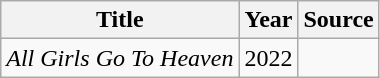<table class="wikitable">
<tr>
<th>Title</th>
<th>Year</th>
<th>Source</th>
</tr>
<tr>
<td><em>All Girls Go To Heaven</em></td>
<td>2022</td>
<td></td>
</tr>
</table>
